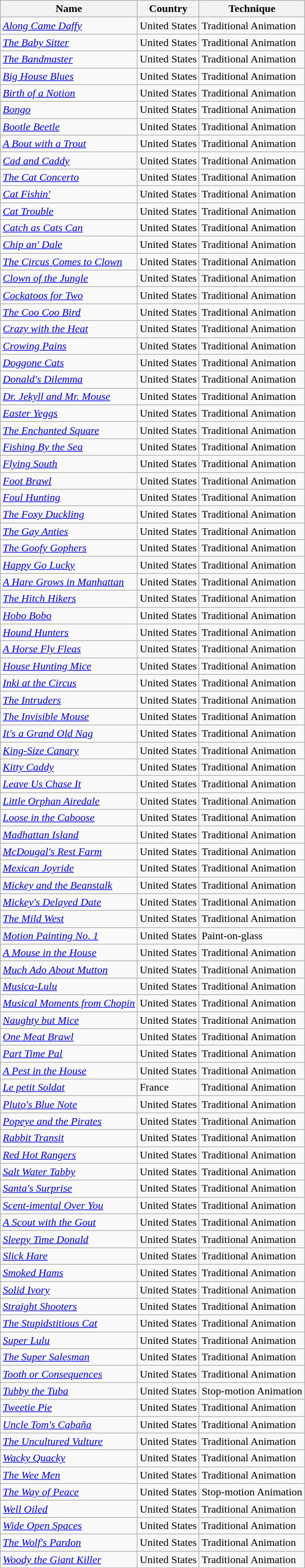<table class="wikitable sortable">
<tr>
<th>Name</th>
<th>Country</th>
<th>Technique</th>
</tr>
<tr>
<td><em><a href='#'>Along Came Daffy</a></em></td>
<td>United States</td>
<td>Traditional Animation</td>
</tr>
<tr>
<td><em><a href='#'>The Baby Sitter</a></em></td>
<td>United States</td>
<td>Traditional Animation</td>
</tr>
<tr>
<td><em><a href='#'>The Bandmaster</a></em></td>
<td>United States</td>
<td>Traditional Animation</td>
</tr>
<tr>
<td><em><a href='#'>Big House Blues</a></em></td>
<td>United States</td>
<td>Traditional Animation</td>
</tr>
<tr>
<td><em><a href='#'>Birth of a Notion</a></em></td>
<td>United States</td>
<td>Traditional Animation</td>
</tr>
<tr>
<td><em><a href='#'>Bongo</a></em></td>
<td>United States</td>
<td>Traditional Animation</td>
</tr>
<tr>
<td><em><a href='#'>Bootle Beetle</a></em></td>
<td>United States</td>
<td>Traditional Animation</td>
</tr>
<tr>
<td><em><a href='#'>A Bout with a Trout</a></em></td>
<td>United States</td>
<td>Traditional Animation</td>
</tr>
<tr>
<td><em><a href='#'>Cad and Caddy</a></em></td>
<td>United States</td>
<td>Traditional Animation</td>
</tr>
<tr>
<td><em><a href='#'>The Cat Concerto</a></em></td>
<td>United States</td>
<td>Traditional Animation</td>
</tr>
<tr>
<td><em><a href='#'>Cat Fishin'</a></em></td>
<td>United States</td>
<td>Traditional Animation</td>
</tr>
<tr>
<td><em><a href='#'>Cat Trouble</a></em></td>
<td>United States</td>
<td>Traditional Animation</td>
</tr>
<tr>
<td><em><a href='#'>Catch as Cats Can</a></em></td>
<td>United States</td>
<td>Traditional Animation</td>
</tr>
<tr>
<td><em><a href='#'>Chip an' Dale</a></em></td>
<td>United States</td>
<td>Traditional Animation</td>
</tr>
<tr>
<td><em><a href='#'>The Circus Comes to Clown</a></em></td>
<td>United States</td>
<td>Traditional Animation</td>
</tr>
<tr>
<td><em><a href='#'>Clown of the Jungle</a></em></td>
<td>United States</td>
<td>Traditional Animation</td>
</tr>
<tr>
<td><em><a href='#'>Cockatoos for Two</a></em></td>
<td>United States</td>
<td>Traditional Animation</td>
</tr>
<tr>
<td><em><a href='#'>The Coo Coo Bird</a></em></td>
<td>United States</td>
<td>Traditional Animation</td>
</tr>
<tr>
<td><em><a href='#'>Crazy with the Heat</a></em></td>
<td>United States</td>
<td>Traditional Animation</td>
</tr>
<tr>
<td><em><a href='#'>Crowing Pains</a></em></td>
<td>United States</td>
<td>Traditional Animation</td>
</tr>
<tr>
<td><em><a href='#'>Doggone Cats</a></em></td>
<td>United States</td>
<td>Traditional Animation</td>
</tr>
<tr>
<td><em><a href='#'>Donald's Dilemma</a></em></td>
<td>United States</td>
<td>Traditional Animation</td>
</tr>
<tr>
<td><em><a href='#'>Dr. Jekyll and Mr. Mouse</a></em></td>
<td>United States</td>
<td>Traditional Animation</td>
</tr>
<tr>
<td><em><a href='#'>Easter Yeggs</a></em></td>
<td>United States</td>
<td>Traditional Animation</td>
</tr>
<tr>
<td><em><a href='#'>The Enchanted Square</a></em></td>
<td>United States</td>
<td>Traditional Animation</td>
</tr>
<tr>
<td><em><a href='#'>Fishing By the Sea</a></em></td>
<td>United States</td>
<td>Traditional Animation</td>
</tr>
<tr>
<td><em><a href='#'>Flying South</a></em></td>
<td>United States</td>
<td>Traditional Animation</td>
</tr>
<tr>
<td><em><a href='#'>Foot Brawl</a></em></td>
<td>United States</td>
<td>Traditional Animation</td>
</tr>
<tr>
<td><em><a href='#'>Foul Hunting</a></em></td>
<td>United States</td>
<td>Traditional Animation</td>
</tr>
<tr>
<td><em><a href='#'>The Foxy Duckling</a></em></td>
<td>United States</td>
<td>Traditional Animation</td>
</tr>
<tr>
<td><em><a href='#'>The Gay Anties</a></em></td>
<td>United States</td>
<td>Traditional Animation</td>
</tr>
<tr>
<td><em><a href='#'>The Goofy Gophers</a></em></td>
<td>United States</td>
<td>Traditional Animation</td>
</tr>
<tr>
<td><em><a href='#'>Happy Go Lucky</a></em></td>
<td>United States</td>
<td>Traditional Animation</td>
</tr>
<tr>
<td><em><a href='#'>A Hare Grows in Manhattan</a></em></td>
<td>United States</td>
<td>Traditional Animation</td>
</tr>
<tr>
<td><em><a href='#'>The Hitch Hikers</a></em></td>
<td>United States</td>
<td>Traditional Animation</td>
</tr>
<tr>
<td><em><a href='#'>Hobo Bobo</a></em></td>
<td>United States</td>
<td>Traditional Animation</td>
</tr>
<tr>
<td><em><a href='#'>Hound Hunters</a></em></td>
<td>United States</td>
<td>Traditional Animation</td>
</tr>
<tr>
<td><em><a href='#'>A Horse Fly Fleas</a></em></td>
<td>United States</td>
<td>Traditional Animation</td>
</tr>
<tr>
<td><em><a href='#'>House Hunting Mice</a></em></td>
<td>United States</td>
<td>Traditional Animation</td>
</tr>
<tr>
<td><em><a href='#'>Inki at the Circus</a></em></td>
<td>United States</td>
<td>Traditional Animation</td>
</tr>
<tr>
<td><em><a href='#'>The Intruders</a></em></td>
<td>United States</td>
<td>Traditional Animation</td>
</tr>
<tr>
<td><em><a href='#'>The Invisible Mouse</a></em></td>
<td>United States</td>
<td>Traditional Animation</td>
</tr>
<tr>
<td><em><a href='#'>It's a Grand Old Nag</a></em></td>
<td>United States</td>
<td>Traditional Animation</td>
</tr>
<tr>
<td><em><a href='#'>King-Size Canary</a></em></td>
<td>United States</td>
<td>Traditional Animation</td>
</tr>
<tr>
<td><em><a href='#'>Kitty Caddy</a></em></td>
<td>United States</td>
<td>Traditional Animation</td>
</tr>
<tr>
<td><em><a href='#'>Leave Us Chase It</a></em></td>
<td>United States</td>
<td>Traditional Animation</td>
</tr>
<tr>
<td><em><a href='#'>Little Orphan Airedale</a></em></td>
<td>United States</td>
<td>Traditional Animation</td>
</tr>
<tr>
<td><em><a href='#'>Loose in the Caboose</a></em></td>
<td>United States</td>
<td>Traditional Animation</td>
</tr>
<tr>
<td><em><a href='#'>Madhattan Island</a></em></td>
<td>United States</td>
<td>Traditional Animation</td>
</tr>
<tr>
<td><em><a href='#'>McDougal's Rest Farm</a></em></td>
<td>United States</td>
<td>Traditional Animation</td>
</tr>
<tr>
<td><em><a href='#'>Mexican Joyride</a></em></td>
<td>United States</td>
<td>Traditional Animation</td>
</tr>
<tr>
<td><em><a href='#'>Mickey and the Beanstalk</a></em></td>
<td>United States</td>
<td>Traditional Animation</td>
</tr>
<tr>
<td><em><a href='#'>Mickey's Delayed Date</a></em></td>
<td>United States</td>
<td>Traditional Animation</td>
</tr>
<tr>
<td><em><a href='#'>The Mild West</a></em></td>
<td>United States</td>
<td>Traditional Animation</td>
</tr>
<tr>
<td><em><a href='#'>Motion Painting No. 1</a></em></td>
<td>United States</td>
<td>Paint-on-glass</td>
</tr>
<tr>
<td><em><a href='#'>A Mouse in the House</a></em></td>
<td>United States</td>
<td>Traditional Animation</td>
</tr>
<tr>
<td><em><a href='#'>Much Ado About Mutton</a></em></td>
<td>United States</td>
<td>Traditional Animation</td>
</tr>
<tr>
<td><em><a href='#'>Musica-Lulu</a></em></td>
<td>United States</td>
<td>Traditional Animation</td>
</tr>
<tr>
<td><em><a href='#'>Musical Moments from Chopin</a></em></td>
<td>United States</td>
<td>Traditional Animation</td>
</tr>
<tr>
<td><em><a href='#'>Naughty but Mice</a></em></td>
<td>United States</td>
<td>Traditional Animation</td>
</tr>
<tr>
<td><em><a href='#'>One Meat Brawl</a></em></td>
<td>United States</td>
<td>Traditional Animation</td>
</tr>
<tr>
<td><em><a href='#'>Part Time Pal</a></em></td>
<td>United States</td>
<td>Traditional Animation</td>
</tr>
<tr>
<td><em><a href='#'>A Pest in the House</a></em></td>
<td>United States</td>
<td>Traditional Animation</td>
</tr>
<tr>
<td><em><a href='#'>Le petit Soldat</a></em></td>
<td>France</td>
<td>Traditional Animation</td>
</tr>
<tr>
<td><em><a href='#'>Pluto's Blue Note</a></em></td>
<td>United States</td>
<td>Traditional Animation</td>
</tr>
<tr>
<td><em><a href='#'>Popeye and the Pirates</a></em></td>
<td>United States</td>
<td>Traditional Animation</td>
</tr>
<tr>
<td><em><a href='#'>Rabbit Transit</a></em></td>
<td>United States</td>
<td>Traditional Animation</td>
</tr>
<tr>
<td><em><a href='#'>Red Hot Rangers</a></em></td>
<td>United States</td>
<td>Traditional Animation</td>
</tr>
<tr>
<td><em><a href='#'>Salt Water Tabby</a></em></td>
<td>United States</td>
<td>Traditional Animation</td>
</tr>
<tr>
<td><em><a href='#'>Santa's Surprise</a></em></td>
<td>United States</td>
<td>Traditional Animation</td>
</tr>
<tr>
<td><em><a href='#'>Scent-imental Over You</a></em></td>
<td>United States</td>
<td>Traditional Animation</td>
</tr>
<tr>
<td><em><a href='#'>A Scout with the Gout</a></em></td>
<td>United States</td>
<td>Traditional Animation</td>
</tr>
<tr>
<td><em><a href='#'>Sleepy Time Donald</a></em></td>
<td>United States</td>
<td>Traditional Animation</td>
</tr>
<tr>
<td><em><a href='#'>Slick Hare</a></em></td>
<td>United States</td>
<td>Traditional Animation</td>
</tr>
<tr>
<td><em><a href='#'>Smoked Hams</a></em></td>
<td>United States</td>
<td>Traditional Animation</td>
</tr>
<tr>
<td><em><a href='#'>Solid Ivory</a></em></td>
<td>United States</td>
<td>Traditional Animation</td>
</tr>
<tr>
<td><em><a href='#'>Straight Shooters</a></em></td>
<td>United States</td>
<td>Traditional Animation</td>
</tr>
<tr>
<td><em><a href='#'>The Stupidstitious Cat</a></em></td>
<td>United States</td>
<td>Traditional Animation</td>
</tr>
<tr>
<td><em><a href='#'>Super Lulu</a></em></td>
<td>United States</td>
<td>Traditional Animation</td>
</tr>
<tr>
<td><em><a href='#'>The Super Salesman</a></em></td>
<td>United States</td>
<td>Traditional Animation</td>
</tr>
<tr>
<td><em><a href='#'>Tooth or Consequences</a></em></td>
<td>United States</td>
<td>Traditional Animation</td>
</tr>
<tr>
<td><em><a href='#'>Tubby the Tuba</a></em></td>
<td>United States</td>
<td>Stop-motion Animation</td>
</tr>
<tr>
<td><em><a href='#'>Tweetie Pie</a></em></td>
<td>United States</td>
<td>Traditional Animation</td>
</tr>
<tr>
<td><em><a href='#'>Uncle Tom's Cabaña</a></em></td>
<td>United States</td>
<td>Traditional Animation</td>
</tr>
<tr>
<td><em><a href='#'>The Uncultured Vulture</a></em></td>
<td>United States</td>
<td>Traditional Animation</td>
</tr>
<tr>
<td><em><a href='#'>Wacky Quacky</a></em></td>
<td>United States</td>
<td>Traditional Animation</td>
</tr>
<tr>
<td><em><a href='#'>The Wee Men</a></em></td>
<td>United States</td>
<td>Traditional Animation</td>
</tr>
<tr>
<td><em><a href='#'>The Way of Peace</a></em></td>
<td>United States</td>
<td>Stop-motion Animation</td>
</tr>
<tr>
<td><em><a href='#'>Well Oiled</a></em></td>
<td>United States</td>
<td>Traditional Animation</td>
</tr>
<tr>
<td><em><a href='#'>Wide Open Spaces</a></em></td>
<td>United States</td>
<td>Traditional Animation</td>
</tr>
<tr>
<td><em><a href='#'>The Wolf's Pardon</a></em></td>
<td>United States</td>
<td>Traditional Animation</td>
</tr>
<tr>
<td><em><a href='#'>Woody the Giant Killer</a></em></td>
<td>United States</td>
<td>Traditional Animation</td>
</tr>
</table>
